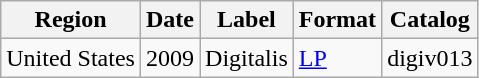<table class="wikitable">
<tr>
<th>Region</th>
<th>Date</th>
<th>Label</th>
<th>Format</th>
<th>Catalog</th>
</tr>
<tr>
<td>United States</td>
<td>2009</td>
<td>Digitalis</td>
<td><a href='#'>LP</a></td>
<td>digiv013</td>
</tr>
</table>
